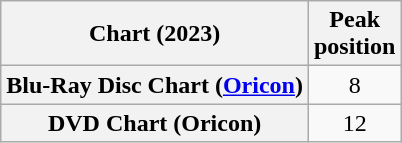<table class="wikitable plainrowheaders" style="text-align:center">
<tr>
<th scope="col">Chart (2023)</th>
<th scope="col">Peak<br> position</th>
</tr>
<tr>
<th scope="row">Blu-Ray Disc Chart (<a href='#'>Oricon</a>)</th>
<td>8</td>
</tr>
<tr>
<th scope="row">DVD Chart (Oricon)</th>
<td>12</td>
</tr>
</table>
